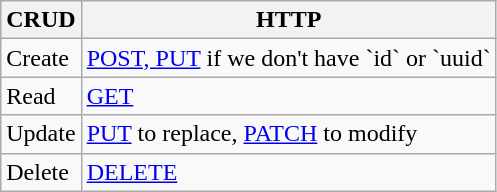<table class="wikitable">
<tr>
<th>CRUD</th>
<th>HTTP</th>
</tr>
<tr>
<td>Create</td>
<td><a href='#'>POST, PUT</a> if we don't have `id` or `uuid`</td>
</tr>
<tr>
<td>Read</td>
<td><a href='#'>GET</a></td>
</tr>
<tr>
<td>Update</td>
<td><a href='#'>PUT</a> to replace, <a href='#'>PATCH</a> to modify</td>
</tr>
<tr>
<td>Delete</td>
<td><a href='#'>DELETE</a></td>
</tr>
</table>
